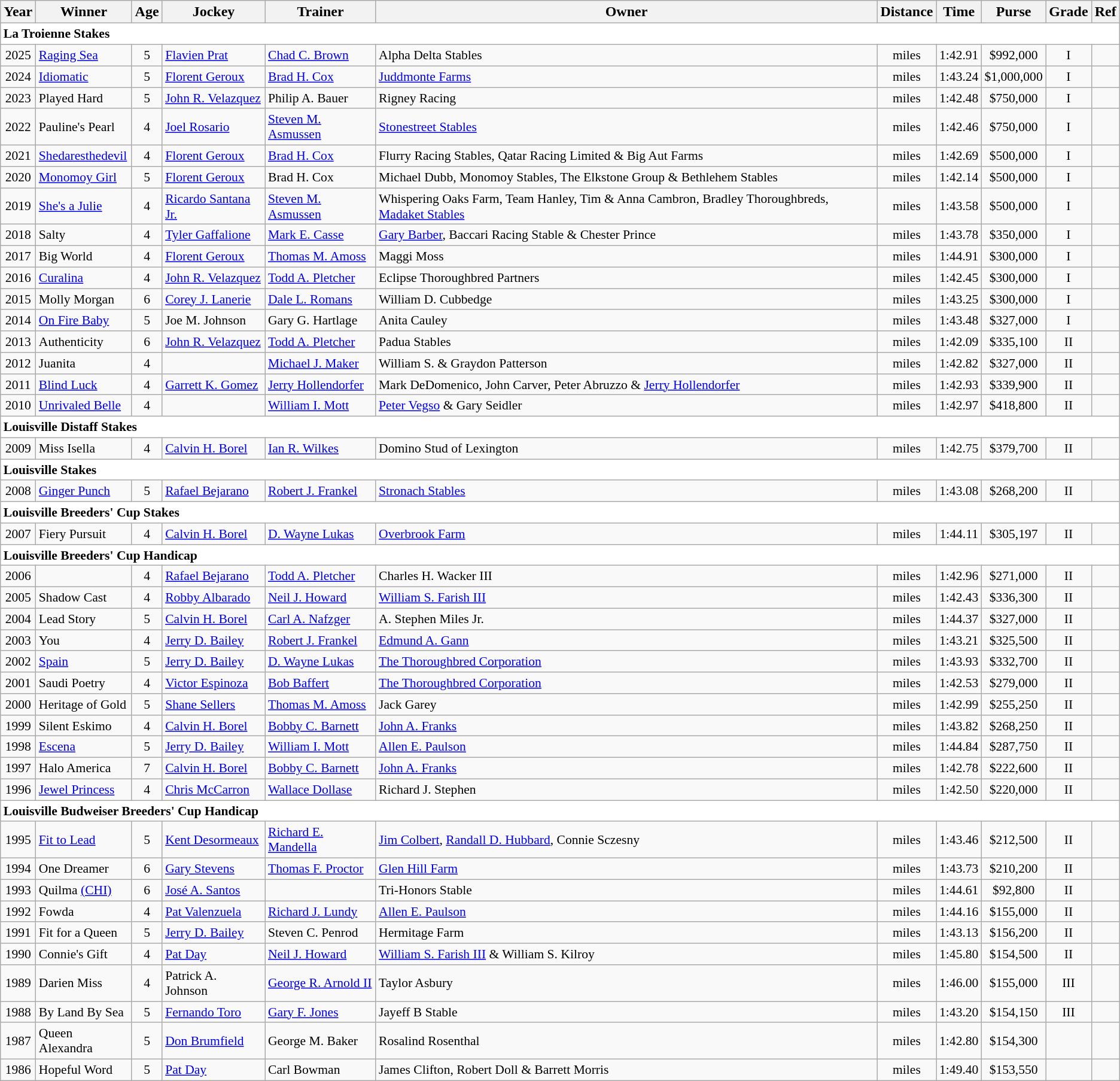<table class="wikitable sortable">
<tr>
<th>Year</th>
<th>Winner</th>
<th>Age</th>
<th>Jockey</th>
<th>Trainer</th>
<th>Owner</th>
<th>Distance</th>
<th>Time</th>
<th>Purse</th>
<th>Grade</th>
<th>Ref</th>
</tr>
<tr style="font-size:90%; background-color:white">
<td align="left" colspan=11><strong>La Troienne Stakes</strong></td>
</tr>
<tr style="font-size:90%;">
<td align=center>2025</td>
<td><a href='#'>Raging Sea</a></td>
<td align=center>5</td>
<td><a href='#'>Flavien Prat</a></td>
<td><a href='#'>Chad C. Brown</a></td>
<td>Alpha Delta Stables</td>
<td align=center> miles</td>
<td align=center>1:42.91</td>
<td align=center>$992,000</td>
<td align=center>I</td>
<td></td>
</tr>
<tr style="font-size:90%;">
<td align=center>2024</td>
<td><a href='#'>Idiomatic</a></td>
<td align=center>5</td>
<td><a href='#'>Florent Geroux</a></td>
<td><a href='#'>Brad H. Cox</a></td>
<td><a href='#'>Juddmonte Farms</a></td>
<td align=center> miles</td>
<td align=center>1:43.24</td>
<td align=center>$1,000,000</td>
<td align=center>I</td>
<td></td>
</tr>
<tr style="font-size:90%;">
<td align=center>2023</td>
<td>Played Hard</td>
<td align=center>5</td>
<td><a href='#'>John R. Velazquez</a></td>
<td>Philip A. Bauer</td>
<td>Rigney Racing</td>
<td align=center> miles</td>
<td align=center>1:42.48</td>
<td align=center>$750,000</td>
<td align=center>I</td>
<td></td>
</tr>
<tr style="font-size:90%;">
<td align=center>2022</td>
<td>Pauline's Pearl</td>
<td align=center>4</td>
<td><a href='#'>Joel Rosario</a></td>
<td><a href='#'>Steven M. Asmussen</a></td>
<td><a href='#'>Stonestreet Stables</a></td>
<td align=center> miles</td>
<td align=center>1:42.46</td>
<td align=center>$750,000</td>
<td align=center>I</td>
<td></td>
</tr>
<tr style="font-size:90%;">
<td align=center>2021</td>
<td><a href='#'>Shedaresthedevil</a></td>
<td align=center>4</td>
<td><a href='#'>Florent Geroux</a></td>
<td><a href='#'>Brad H. Cox</a></td>
<td>Flurry Racing Stables, Qatar Racing Limited & Big Aut Farms</td>
<td align=center> miles</td>
<td align=center>1:42.69</td>
<td align=center>$500,000</td>
<td align=center>I</td>
<td></td>
</tr>
<tr style="font-size:90%;">
<td align=center>2020</td>
<td><a href='#'>Monomoy Girl</a></td>
<td align=center>5</td>
<td><a href='#'>Florent Geroux</a></td>
<td>Brad H. Cox</td>
<td>Michael Dubb, Monomoy Stables, The Elkstone Group & Bethlehem Stables</td>
<td align=center> miles</td>
<td align=center>1:42.14</td>
<td align=center>$500,000</td>
<td align=center>I</td>
<td></td>
</tr>
<tr style="font-size:90%;">
<td align=center>2019</td>
<td><a href='#'>She's a Julie</a></td>
<td align=center>4</td>
<td><a href='#'>Ricardo Santana Jr.</a></td>
<td><a href='#'>Steven M. Asmussen</a></td>
<td>Whispering Oaks Farm, Team Hanley, Tim & Anna Cambron, Bradley Thoroughbreds, <a href='#'>Madaket Stables</a></td>
<td align=center> miles</td>
<td align=center>1:43.58</td>
<td align=center>$500,000</td>
<td align=center>I</td>
<td></td>
</tr>
<tr style="font-size:90%;">
<td align=center>2018</td>
<td>Salty</td>
<td align=center>4</td>
<td><a href='#'>Tyler Gaffalione</a></td>
<td><a href='#'>Mark E. Casse</a></td>
<td><a href='#'>Gary Barber</a>, Baccari Racing Stable & Chester Prince</td>
<td align=center> miles</td>
<td align=center>1:43.78</td>
<td align=center>$350,000</td>
<td align=center>I</td>
<td></td>
</tr>
<tr style="font-size:90%;">
<td align=center>2017</td>
<td>Big World</td>
<td align=center>4</td>
<td><a href='#'>Florent Geroux</a></td>
<td><a href='#'>Thomas M. Amoss</a></td>
<td>Maggi Moss</td>
<td align=center> miles</td>
<td align=center>1:44.91</td>
<td align=center>$300,000</td>
<td align=center>I</td>
<td></td>
</tr>
<tr style="font-size:90%;">
<td align=center>2016</td>
<td><a href='#'>Curalina</a></td>
<td align=center>4</td>
<td><a href='#'>John R. Velazquez</a></td>
<td><a href='#'>Todd A. Pletcher</a></td>
<td>Eclipse Thoroughbred Partners</td>
<td align=center> miles</td>
<td align=center>1:42.45</td>
<td align=center>$300,000</td>
<td align=center>I</td>
<td></td>
</tr>
<tr style="font-size:90%;">
<td align=center>2015</td>
<td>Molly Morgan</td>
<td align=center>6</td>
<td><a href='#'>Corey J. Lanerie</a></td>
<td><a href='#'>Dale L. Romans</a></td>
<td>William D. Cubbedge</td>
<td align=center> miles</td>
<td align=center>1:43.25</td>
<td align=center>$300,000</td>
<td align=center>I</td>
<td></td>
</tr>
<tr style="font-size:90%;">
<td align=center>2014</td>
<td><a href='#'>On Fire Baby</a></td>
<td align=center>5</td>
<td>Joe M. Johnson</td>
<td>Gary G. Hartlage</td>
<td>Anita Cauley</td>
<td align=center> miles</td>
<td align=center>1:43.48</td>
<td align=center>$327,000</td>
<td align=center>I</td>
<td></td>
</tr>
<tr style="font-size:90%;">
<td align=center>2013</td>
<td>Authenticity</td>
<td align=center>6</td>
<td><a href='#'>John R. Velazquez</a></td>
<td><a href='#'>Todd A. Pletcher</a></td>
<td>Padua Stables</td>
<td align=center> miles</td>
<td align=center>1:42.09</td>
<td align=center>$335,100</td>
<td align=center>II</td>
<td></td>
</tr>
<tr style="font-size:90%;">
<td align=center>2012</td>
<td>Juanita</td>
<td align=center>4</td>
<td></td>
<td><a href='#'>Michael J. Maker</a></td>
<td>William S. & Graydon Patterson</td>
<td align=center> miles</td>
<td align=center>1:42.82</td>
<td align=center>$327,000</td>
<td align=center>II</td>
<td></td>
</tr>
<tr style="font-size:90%;">
<td align=center>2011</td>
<td><a href='#'>Blind Luck</a></td>
<td align=center>4</td>
<td><a href='#'>Garrett K. Gomez</a></td>
<td><a href='#'>Jerry Hollendorfer</a></td>
<td>Mark DeDomenico, John Carver, Peter Abruzzo & <a href='#'>Jerry Hollendorfer</a></td>
<td align=center> miles</td>
<td align=center>1:42.93</td>
<td align=center>$339,900</td>
<td align=center>II</td>
<td></td>
</tr>
<tr style="font-size:90%;">
<td align=center>2010</td>
<td><a href='#'>Unrivaled Belle</a></td>
<td align=center>4</td>
<td></td>
<td><a href='#'>William I. Mott</a></td>
<td><a href='#'>Peter Vegso</a>  & Gary Seidler</td>
<td align=center> miles</td>
<td align=center>1:42.97</td>
<td align=center>$418,800</td>
<td align=center>II</td>
<td></td>
</tr>
<tr style="font-size:90%; background-color:white">
<td align="left" colspan=11><strong>Louisville Distaff Stakes</strong></td>
</tr>
<tr style="font-size:90%;">
<td align=center>2009</td>
<td>Miss Isella</td>
<td align=center>4</td>
<td><a href='#'>Calvin H. Borel</a></td>
<td><a href='#'>Ian R. Wilkes</a></td>
<td>Domino Stud of Lexington</td>
<td align=center> miles</td>
<td align=center>1:42.75</td>
<td align=center>$379,700</td>
<td align=center>II</td>
<td></td>
</tr>
<tr style="font-size:90%; background-color:white">
<td align="left" colspan=11><strong>Louisville Stakes</strong></td>
</tr>
<tr style="font-size:90%;">
<td align=center>2008</td>
<td><a href='#'>Ginger Punch</a></td>
<td align=center>5</td>
<td><a href='#'>Rafael Bejarano</a></td>
<td><a href='#'>Robert J. Frankel</a></td>
<td><a href='#'>Stronach Stables</a></td>
<td align=center> miles</td>
<td align=center>1:43.08</td>
<td align=center>$268,200</td>
<td align=center>II</td>
<td></td>
</tr>
<tr style="font-size:90%; background-color:white">
<td align="left" colspan=11><strong>Louisville Breeders' Cup Stakes</strong></td>
</tr>
<tr style="font-size:90%;">
<td align=center>2007</td>
<td>Fiery Pursuit</td>
<td align=center>4</td>
<td><a href='#'>Calvin H. Borel</a></td>
<td><a href='#'>D. Wayne Lukas</a></td>
<td><a href='#'>Overbrook Farm</a></td>
<td align=center> miles</td>
<td align=center>1:44.11</td>
<td align=center>$305,197</td>
<td align=center>II</td>
<td></td>
</tr>
<tr style="font-size:90%; background-color:white">
<td align="left" colspan=11><strong>Louisville Breeders' Cup Handicap</strong></td>
</tr>
<tr style="font-size:90%;">
<td align=center>2006</td>
<td></td>
<td align=center>4</td>
<td><a href='#'>Rafael Bejarano</a></td>
<td><a href='#'>Todd A. Pletcher</a></td>
<td>Charles H. Wacker III</td>
<td align=center> miles</td>
<td align=center>1:42.96</td>
<td align=center>$271,000</td>
<td align=center>II</td>
<td></td>
</tr>
<tr style="font-size:90%;">
<td align=center>2005</td>
<td>Shadow Cast</td>
<td align=center>4</td>
<td><a href='#'>Robby Albarado</a></td>
<td><a href='#'>Neil J. Howard</a></td>
<td><a href='#'>William S. Farish III</a></td>
<td align=center> miles</td>
<td align=center>1:42.43</td>
<td align=center>$336,300</td>
<td align=center>II</td>
<td></td>
</tr>
<tr style="font-size:90%;">
<td align=center>2004</td>
<td>Lead Story</td>
<td align=center>5</td>
<td><a href='#'>Calvin H. Borel</a></td>
<td><a href='#'>Carl A. Nafzger</a></td>
<td>A. Stephen Miles Jr.</td>
<td align=center> miles</td>
<td align=center>1:44.37</td>
<td align=center>$327,000</td>
<td align=center>II</td>
<td></td>
</tr>
<tr style="font-size:90%;">
<td align=center>2003</td>
<td>You</td>
<td align=center>4</td>
<td><a href='#'>Jerry D. Bailey</a></td>
<td><a href='#'>Robert J. Frankel</a></td>
<td><a href='#'>Edmund A. Gann</a></td>
<td align=center> miles</td>
<td align=center>1:43.21</td>
<td align=center>$325,500</td>
<td align=center>II</td>
<td></td>
</tr>
<tr style="font-size:90%;">
<td align=center>2002</td>
<td><a href='#'>Spain</a></td>
<td align=center>5</td>
<td><a href='#'>Jerry D. Bailey</a></td>
<td><a href='#'>D. Wayne Lukas</a></td>
<td><a href='#'>The Thoroughbred Corporation</a></td>
<td align=center> miles</td>
<td align=center>1:43.93</td>
<td align=center>$332,700</td>
<td align=center>II</td>
<td></td>
</tr>
<tr style="font-size:90%;">
<td align=center>2001</td>
<td>Saudi Poetry</td>
<td align=center>4</td>
<td><a href='#'>Victor Espinoza</a></td>
<td><a href='#'>Bob Baffert</a></td>
<td><a href='#'>The Thoroughbred Corporation</a></td>
<td align=center> miles</td>
<td align=center>1:42.53</td>
<td align=center>$279,000</td>
<td align=center>II</td>
<td></td>
</tr>
<tr style="font-size:90%;">
<td align=center>2000</td>
<td>Heritage of Gold</td>
<td align=center>5</td>
<td><a href='#'>Shane Sellers</a></td>
<td><a href='#'>Thomas M. Amoss</a></td>
<td>Jack Garey</td>
<td align=center> miles</td>
<td align=center>1:42.99</td>
<td align=center>$255,250</td>
<td align=center>II</td>
<td></td>
</tr>
<tr style="font-size:90%;">
<td align=center>1999</td>
<td>Silent Eskimo</td>
<td align=center>4</td>
<td><a href='#'>Calvin H. Borel</a></td>
<td><a href='#'>Bobby C. Barnett</a></td>
<td><a href='#'>John A. Franks</a></td>
<td align=center> miles</td>
<td align=center>1:43.82</td>
<td align=center>$268,250</td>
<td align=center>II</td>
<td></td>
</tr>
<tr style="font-size:90%;">
<td align=center>1998</td>
<td><a href='#'>Escena</a></td>
<td align=center>5</td>
<td><a href='#'>Jerry D. Bailey</a></td>
<td><a href='#'>William I. Mott</a></td>
<td><a href='#'>Allen E. Paulson</a></td>
<td align=center> miles</td>
<td align=center>1:44.84</td>
<td align=center>$287,750</td>
<td align=center>II</td>
<td></td>
</tr>
<tr style="font-size:90%;">
<td align=center>1997</td>
<td>Halo America</td>
<td align=center>7</td>
<td><a href='#'>Calvin H. Borel</a></td>
<td><a href='#'>Bobby C. Barnett</a></td>
<td><a href='#'>John A. Franks</a></td>
<td align=center> miles</td>
<td align=center>1:42.78</td>
<td align=center>$222,600</td>
<td align=center>II</td>
<td></td>
</tr>
<tr style="font-size:90%;">
<td align=center>1996</td>
<td><a href='#'>Jewel Princess</a></td>
<td align=center>4</td>
<td><a href='#'>Chris McCarron</a></td>
<td><a href='#'>Wallace Dollase</a></td>
<td>Richard J. Stephen</td>
<td align=center> miles</td>
<td align=center>1:42.50</td>
<td align=center>$220,000</td>
<td align=center>II</td>
<td></td>
</tr>
<tr style="font-size:90%; background-color:white">
<td align="left" colspan=11><strong>Louisville Budweiser Breeders' Cup Handicap</strong></td>
</tr>
<tr style="font-size:90%;">
<td align=center>1995</td>
<td><a href='#'>Fit to Lead</a></td>
<td align=center>5</td>
<td><a href='#'>Kent Desormeaux</a></td>
<td><a href='#'>Richard E. Mandella</a></td>
<td><a href='#'>Jim Colbert</a>, <a href='#'>Randall D. Hubbard</a>, Connie Sczesny</td>
<td align=center> miles</td>
<td align=center>1:43.46</td>
<td align=center>$212,500</td>
<td align=center>II</td>
<td></td>
</tr>
<tr style="font-size:90%;">
<td align=center>1994</td>
<td>One Dreamer</td>
<td align=center>6</td>
<td><a href='#'>Gary Stevens</a></td>
<td><a href='#'>Thomas F. Proctor</a></td>
<td><a href='#'>Glen Hill Farm</a></td>
<td align=center> miles</td>
<td align=center>1:43.73</td>
<td align=center>$210,200</td>
<td align=center>II</td>
<td></td>
</tr>
<tr style="font-size:90%;">
<td align=center>1993</td>
<td>Quilma <a href='#'>(CHI)</a></td>
<td align=center>6</td>
<td><a href='#'>José A. Santos</a></td>
<td></td>
<td>Tri-Honors Stable</td>
<td align=center> miles</td>
<td align=center>1:44.61</td>
<td align=center>$92,800</td>
<td align=center>II</td>
<td></td>
</tr>
<tr style="font-size:90%;">
<td align=center>1992</td>
<td>Fowda</td>
<td align=center>4</td>
<td><a href='#'>Pat Valenzuela</a></td>
<td><a href='#'>Richard J. Lundy</a></td>
<td><a href='#'>Allen E. Paulson</a></td>
<td align=center> miles</td>
<td align=center>1:44.16</td>
<td align=center>$155,000</td>
<td align=center>II</td>
<td></td>
</tr>
<tr style="font-size:90%;">
<td align=center>1991</td>
<td>Fit for a Queen</td>
<td align=center>5</td>
<td><a href='#'>Jerry D. Bailey</a></td>
<td>Steven C. Penrod</td>
<td>Hermitage Farm</td>
<td align=center> miles</td>
<td align=center>1:43.13</td>
<td align=center>$156,200</td>
<td align=center>II</td>
<td></td>
</tr>
<tr style="font-size:90%;">
<td align=center>1990</td>
<td>Connie's Gift</td>
<td align=center>4</td>
<td><a href='#'>Pat Day</a></td>
<td><a href='#'>Neil J. Howard</a></td>
<td><a href='#'>William S. Farish III</a> & William S. Kilroy</td>
<td align=center> miles</td>
<td align=center>1:45.80</td>
<td align=center>$154,500</td>
<td align=center>II</td>
<td></td>
</tr>
<tr style="font-size:90%;">
<td align=center>1989</td>
<td>Darien Miss</td>
<td align=center>4</td>
<td>Patrick A. Johnson</td>
<td><a href='#'>George R. Arnold II</a></td>
<td>Taylor Asbury</td>
<td align=center> miles</td>
<td align=center>1:46.00</td>
<td align=center>$155,000</td>
<td align=center>III</td>
<td></td>
</tr>
<tr style="font-size:90%;">
<td align=center>1988</td>
<td>By Land By Sea</td>
<td align=center>5</td>
<td><a href='#'>Fernando Toro</a></td>
<td><a href='#'>Gary F. Jones</a></td>
<td>Jayeff B Stable</td>
<td align=center> miles</td>
<td align=center>1:43.20</td>
<td align=center>$154,150</td>
<td align=center>III</td>
<td></td>
</tr>
<tr style="font-size:90%;">
<td align=center>1987</td>
<td>Queen Alexandra</td>
<td align=center>5</td>
<td><a href='#'>Don Brumfield</a></td>
<td>George M. Baker</td>
<td>Rosalind Rosenthal</td>
<td align=center> miles</td>
<td align=center>1:42.80</td>
<td align=center>$154,300</td>
<td align=center></td>
<td></td>
</tr>
<tr style="font-size:90%;">
<td align=center>1986</td>
<td>Hopeful Word</td>
<td align=center>5</td>
<td><a href='#'>Pat Day</a></td>
<td>Carl Bowman</td>
<td>James Clifton, Robert Doll & Barrett Morris</td>
<td align=center> miles</td>
<td align=center>1:49.40</td>
<td align=center>$153,550</td>
<td align=center></td>
<td></td>
</tr>
</table>
